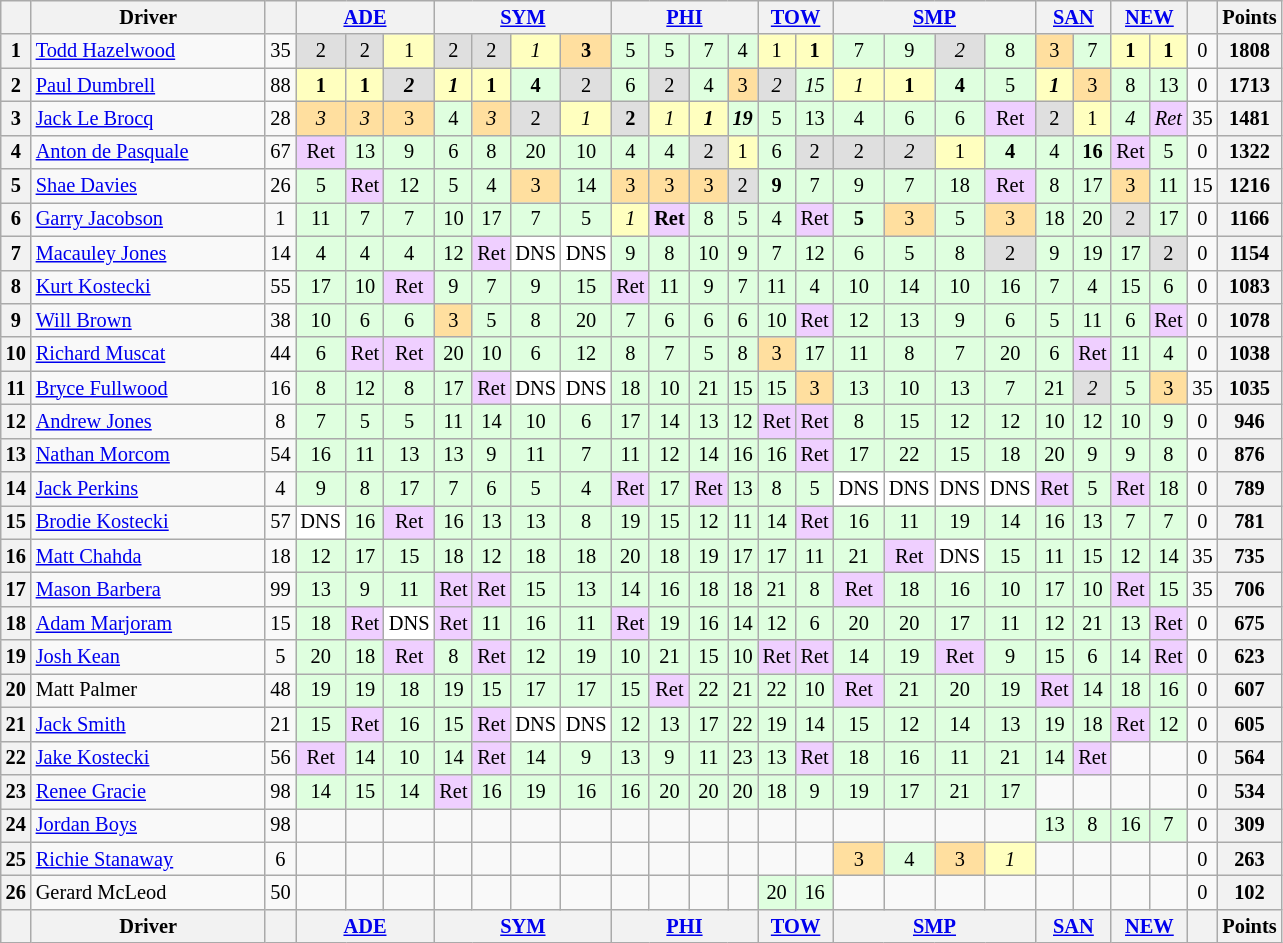<table class="wikitable" style="font-size: 85%; text-align: center">
<tr>
<th valign="middle"> </th>
<th valign="middle" width="150">Driver</th>
<th valign="middle"></th>
<th colspan="3" width="63px"><a href='#'>ADE</a><br></th>
<th colspan="4" width="84px"><a href='#'>SYM</a><br></th>
<th colspan="4" width="84px"><a href='#'>PHI</a><br></th>
<th colspan="2" width="42px"><a href='#'>TOW</a><br></th>
<th colspan="4" width="84px"><a href='#'>SMP</a><br></th>
<th colspan="2" width="42px"><a href='#'>SAN</a><br></th>
<th colspan="2" width="42px"><a href='#'>NEW</a><br></th>
<th valign="middle"></th>
<th>Points</th>
</tr>
<tr>
<th>1</th>
<td align="left"> <a href='#'>Todd Hazelwood</a></td>
<td>35</td>
<td style="background: #dfdfdf">2</td>
<td style="background: #dfdfdf">2</td>
<td style="background: #ffffbf">1</td>
<td style="background: #dfdfdf">2</td>
<td style="background: #dfdfdf">2</td>
<td style="background: #ffffbf"><em>1</em></td>
<td style="background: #ffdf9f"><strong>3</strong></td>
<td style="background: #dfffdf">5</td>
<td style="background: #dfffdf">5</td>
<td style="background: #dfffdf">7</td>
<td style="background: #dfffdf">4</td>
<td style="background: #ffffbf">1</td>
<td style="background: #ffffbf"><strong>1</strong></td>
<td style="background: #dfffdf">7</td>
<td style="background: #dfffdf">9</td>
<td style="background: #dfdfdf"><em>2</em></td>
<td style="background: #dfffdf">8</td>
<td style="background: #ffdf9f">3</td>
<td style="background: #dfffdf">7</td>
<td style="background: #ffffbf"><strong>1</strong></td>
<td style="background: #ffffbf"><strong>1</strong></td>
<td>0</td>
<th>1808</th>
</tr>
<tr>
<th>2</th>
<td align="left"> <a href='#'>Paul Dumbrell</a></td>
<td>88</td>
<td style="background: #ffffbf"><strong>1</strong></td>
<td style="background: #ffffbf"><strong>1</strong></td>
<td style="background: #dfdfdf"><strong><em>2</em></strong></td>
<td style="background: #ffffbf"><strong><em>1</em></strong></td>
<td style="background: #ffffbf"><strong>1</strong></td>
<td style="background: #dfffdf"><strong>4</strong></td>
<td style="background: #dfdfdf">2</td>
<td style="background: #dfffdf">6</td>
<td style="background: #dfdfdf">2</td>
<td style="background: #dfffdf">4</td>
<td style="background: #ffdf9f">3</td>
<td style="background: #dfdfdf"><em>2</em></td>
<td style="background: #dfffdf"><em>15</em></td>
<td style="background: #ffffbf"><em>1</em></td>
<td style="background: #ffffbf"><strong>1</strong></td>
<td style="background: #dfffdf"><strong>4</strong></td>
<td style="background: #dfffdf">5</td>
<td style="background: #ffffbf"><strong><em>1</em></strong></td>
<td style="background: #ffdf9f">3</td>
<td style="background: #dfffdf">8</td>
<td style="background: #dfffdf">13</td>
<td>0</td>
<th>1713</th>
</tr>
<tr>
<th>3</th>
<td align="left"> <a href='#'>Jack Le Brocq</a></td>
<td>28</td>
<td style="background: #ffdf9f"><em>3</em></td>
<td style="background: #ffdf9f"><em>3</em></td>
<td style="background: #ffdf9f">3</td>
<td style="background: #dfffdf">4</td>
<td style="background: #ffdf9f"><em>3</em></td>
<td style="background: #dfdfdf">2</td>
<td style="background: #ffffbf"><em>1</em></td>
<td style="background: #dfdfdf"><strong>2</strong></td>
<td style="background: #ffffbf"><em>1</em></td>
<td style="background: #ffffbf"><strong><em>1</em></strong></td>
<td style="background: #dfffdf"><strong><em>19</em></strong></td>
<td style="background: #dfffdf">5</td>
<td style="background: #dfffdf">13</td>
<td style="background: #dfffdf">4</td>
<td style="background: #dfffdf">6</td>
<td style="background: #dfffdf">6</td>
<td style="background: #efcfff">Ret</td>
<td style="background: #dfdfdf">2</td>
<td style="background: #ffffbf">1</td>
<td style="background: #dfffdf"><em>4</em></td>
<td style="background: #efcfff"><em>Ret</em></td>
<td>35</td>
<th>1481</th>
</tr>
<tr>
<th>4</th>
<td align="left" nowrap> <a href='#'>Anton de Pasquale</a></td>
<td>67</td>
<td style="background: #efcfff">Ret</td>
<td style="background: #dfffdf">13</td>
<td style="background: #dfffdf">9</td>
<td style="background: #dfffdf">6</td>
<td style="background: #dfffdf">8</td>
<td style="background: #dfffdf">20</td>
<td style="background: #dfffdf">10</td>
<td style="background: #dfffdf">4</td>
<td style="background: #dfffdf">4</td>
<td style="background: #dfdfdf">2</td>
<td style="background: #ffffbf">1</td>
<td style="background: #dfffdf">6</td>
<td style="background: #dfdfdf">2</td>
<td style="background: #dfdfdf">2</td>
<td style="background: #dfdfdf"><em>2</em></td>
<td style="background: #ffffbf">1</td>
<td style="background: #dfffdf"><strong>4</strong></td>
<td style="background: #dfffdf">4</td>
<td style="background: #dfffdf"><strong>16</strong></td>
<td style="background: #efcfff">Ret</td>
<td style="background: #dfffdf">5</td>
<td>0</td>
<th>1322</th>
</tr>
<tr>
<th>5</th>
<td align="left"> <a href='#'>Shae Davies</a></td>
<td>26</td>
<td style="background: #dfffdf">5</td>
<td style="background: #efcfff">Ret</td>
<td style="background: #dfffdf">12</td>
<td style="background: #dfffdf">5</td>
<td style="background: #dfffdf">4</td>
<td style="background: #ffdf9f">3</td>
<td style="background: #dfffdf">14</td>
<td style="background: #ffdf9f">3</td>
<td style="background: #ffdf9f">3</td>
<td style="background: #ffdf9f">3</td>
<td style="background: #dfdfdf">2</td>
<td style="background: #dfffdf"><strong>9</strong></td>
<td style="background: #dfffdf">7</td>
<td style="background: #dfffdf">9</td>
<td style="background: #dfffdf">7</td>
<td style="background: #dfffdf">18</td>
<td style="background: #efcfff">Ret</td>
<td style="background: #dfffdf">8</td>
<td style="background: #dfffdf">17</td>
<td style="background: #ffdf9f">3</td>
<td style="background: #dfffdf">11</td>
<td>15</td>
<th>1216</th>
</tr>
<tr>
<th>6</th>
<td align="left"> <a href='#'>Garry Jacobson</a></td>
<td>1</td>
<td style="background: #dfffdf">11</td>
<td style="background: #dfffdf">7</td>
<td style="background: #dfffdf">7</td>
<td style="background: #dfffdf">10</td>
<td style="background: #dfffdf">17</td>
<td style="background: #dfffdf">7</td>
<td style="background: #dfffdf">5</td>
<td style="background: #ffffbf"><em>1</em></td>
<td style="background: #efcfff"><strong>Ret</strong></td>
<td style="background: #dfffdf">8</td>
<td style="background: #dfffdf">5</td>
<td style="background: #dfffdf">4</td>
<td style="background: #efcfff">Ret</td>
<td style="background: #dfffdf"><strong>5</strong></td>
<td style="background: #ffdf9f">3</td>
<td style="background: #dfffdf">5</td>
<td style="background: #ffdf9f">3</td>
<td style="background: #dfffdf">18</td>
<td style="background: #dfffdf">20</td>
<td style="background: #dfdfdf">2</td>
<td style="background: #dfffdf">17</td>
<td>0</td>
<th>1166</th>
</tr>
<tr>
<th>7</th>
<td align="left"> <a href='#'>Macauley Jones</a></td>
<td>14</td>
<td style="background: #dfffdf">4</td>
<td style="background: #dfffdf">4</td>
<td style="background: #dfffdf">4</td>
<td style="background: #dfffdf">12</td>
<td style="background: #efcfff">Ret</td>
<td style="background: #ffffff">DNS</td>
<td style="background: #ffffff">DNS</td>
<td style="background: #dfffdf">9</td>
<td style="background: #dfffdf">8</td>
<td style="background: #dfffdf">10</td>
<td style="background: #dfffdf">9</td>
<td style="background: #dfffdf">7</td>
<td style="background: #dfffdf">12</td>
<td style="background: #dfffdf">6</td>
<td style="background: #dfffdf">5</td>
<td style="background: #dfffdf">8</td>
<td style="background: #dfdfdf">2</td>
<td style="background: #dfffdf">9</td>
<td style="background: #dfffdf">19</td>
<td style="background: #dfffdf">17</td>
<td style="background: #dfdfdf">2</td>
<td>0</td>
<th>1154</th>
</tr>
<tr>
<th>8</th>
<td align="left"> <a href='#'>Kurt Kostecki</a></td>
<td>55</td>
<td style="background: #dfffdf">17</td>
<td style="background: #dfffdf">10</td>
<td style="background: #efcfff">Ret</td>
<td style="background: #dfffdf">9</td>
<td style="background: #dfffdf">7</td>
<td style="background: #dfffdf">9</td>
<td style="background: #dfffdf">15</td>
<td style="background: #efcfff">Ret</td>
<td style="background: #dfffdf">11</td>
<td style="background: #dfffdf">9</td>
<td style="background: #dfffdf">7</td>
<td style="background: #dfffdf">11</td>
<td style="background: #dfffdf">4</td>
<td style="background: #dfffdf">10</td>
<td style="background: #dfffdf">14</td>
<td style="background: #dfffdf">10</td>
<td style="background: #dfffdf">16</td>
<td style="background: #dfffdf">7</td>
<td style="background: #dfffdf">4</td>
<td style="background: #dfffdf">15</td>
<td style="background: #dfffdf">6</td>
<td>0</td>
<th>1083</th>
</tr>
<tr>
<th>9</th>
<td align="left"> <a href='#'>Will Brown</a></td>
<td>38</td>
<td style="background: #dfffdf">10</td>
<td style="background: #dfffdf">6</td>
<td style="background: #dfffdf">6</td>
<td style="background: #ffdf9f">3</td>
<td style="background: #dfffdf">5</td>
<td style="background: #dfffdf">8</td>
<td style="background: #dfffdf">20</td>
<td style="background: #dfffdf">7</td>
<td style="background: #dfffdf">6</td>
<td style="background: #dfffdf">6</td>
<td style="background: #dfffdf">6</td>
<td style="background: #dfffdf">10</td>
<td style="background: #efcfff">Ret</td>
<td style="background: #dfffdf">12</td>
<td style="background: #dfffdf">13</td>
<td style="background: #dfffdf">9</td>
<td style="background: #dfffdf">6</td>
<td style="background: #dfffdf">5</td>
<td style="background: #dfffdf">11</td>
<td style="background: #dfffdf">6</td>
<td style="background: #efcfff">Ret</td>
<td>0</td>
<th>1078</th>
</tr>
<tr>
<th>10</th>
<td align="left"> <a href='#'>Richard Muscat</a></td>
<td>44</td>
<td style="background: #dfffdf">6</td>
<td style="background: #efcfff">Ret</td>
<td style="background: #efcfff">Ret</td>
<td style="background: #dfffdf">20</td>
<td style="background: #dfffdf">10</td>
<td style="background: #dfffdf">6</td>
<td style="background: #dfffdf">12</td>
<td style="background: #dfffdf">8</td>
<td style="background: #dfffdf">7</td>
<td style="background: #dfffdf">5</td>
<td style="background: #dfffdf">8</td>
<td style="background: #ffdf9f">3</td>
<td style="background: #dfffdf">17</td>
<td style="background: #dfffdf">11</td>
<td style="background: #dfffdf">8</td>
<td style="background: #dfffdf">7</td>
<td style="background: #dfffdf">20</td>
<td style="background: #dfffdf">6</td>
<td style="background: #efcfff">Ret</td>
<td style="background: #dfffdf">11</td>
<td style="background: #dfffdf">4</td>
<td>0</td>
<th>1038</th>
</tr>
<tr>
<th>11</th>
<td align="left"> <a href='#'>Bryce Fullwood</a></td>
<td>16</td>
<td style="background: #dfffdf">8</td>
<td style="background: #dfffdf">12</td>
<td style="background: #dfffdf">8</td>
<td style="background: #dfffdf">17</td>
<td style="background: #efcfff">Ret</td>
<td style="background: #ffffff">DNS</td>
<td style="background: #ffffff">DNS</td>
<td style="background: #dfffdf">18</td>
<td style="background: #dfffdf">10</td>
<td style="background: #dfffdf">21</td>
<td style="background: #dfffdf">15</td>
<td style="background: #dfffdf">15</td>
<td style="background: #ffdf9f">3</td>
<td style="background: #dfffdf">13</td>
<td style="background: #dfffdf">10</td>
<td style="background: #dfffdf">13</td>
<td style="background: #dfffdf">7</td>
<td style="background: #dfffdf">21</td>
<td style="background: #dfdfdf"><em>2</em></td>
<td style="background: #dfffdf">5</td>
<td style="background: #ffdf9f">3</td>
<td>35</td>
<th>1035</th>
</tr>
<tr>
<th>12</th>
<td align="left"> <a href='#'>Andrew Jones</a></td>
<td>8</td>
<td style="background: #dfffdf">7</td>
<td style="background: #dfffdf">5</td>
<td style="background: #dfffdf">5</td>
<td style="background: #dfffdf">11</td>
<td style="background: #dfffdf">14</td>
<td style="background: #dfffdf">10</td>
<td style="background: #dfffdf">6</td>
<td style="background: #dfffdf">17</td>
<td style="background: #dfffdf">14</td>
<td style="background: #dfffdf">13</td>
<td style="background: #dfffdf">12</td>
<td style="background: #efcfff">Ret</td>
<td style="background: #efcfff">Ret</td>
<td style="background: #dfffdf">8</td>
<td style="background: #dfffdf">15</td>
<td style="background: #dfffdf">12</td>
<td style="background: #dfffdf">12</td>
<td style="background: #dfffdf">10</td>
<td style="background: #dfffdf">12</td>
<td style="background: #dfffdf">10</td>
<td style="background: #dfffdf">9</td>
<td>0</td>
<th>946</th>
</tr>
<tr>
<th>13</th>
<td align="left"> <a href='#'>Nathan Morcom</a></td>
<td>54</td>
<td style="background: #dfffdf">16</td>
<td style="background: #dfffdf">11</td>
<td style="background: #dfffdf">13</td>
<td style="background: #dfffdf">13</td>
<td style="background: #dfffdf">9</td>
<td style="background: #dfffdf">11</td>
<td style="background: #dfffdf">7</td>
<td style="background: #dfffdf">11</td>
<td style="background: #dfffdf">12</td>
<td style="background: #dfffdf">14</td>
<td style="background: #dfffdf">16</td>
<td style="background: #dfffdf">16</td>
<td style="background: #efcfff">Ret</td>
<td style="background: #dfffdf">17</td>
<td style="background: #dfffdf">22</td>
<td style="background: #dfffdf">15</td>
<td style="background: #dfffdf">18</td>
<td style="background: #dfffdf">20</td>
<td style="background: #dfffdf">9</td>
<td style="background: #dfffdf">9</td>
<td style="background: #dfffdf">8</td>
<td>0</td>
<th>876</th>
</tr>
<tr>
<th>14</th>
<td align="left"> <a href='#'>Jack Perkins</a></td>
<td>4</td>
<td style="background: #dfffdf">9</td>
<td style="background: #dfffdf">8</td>
<td style="background: #dfffdf">17</td>
<td style="background: #dfffdf">7</td>
<td style="background: #dfffdf">6</td>
<td style="background: #dfffdf">5</td>
<td style="background: #dfffdf">4</td>
<td style="background: #efcfff">Ret</td>
<td style="background: #dfffdf">17</td>
<td style="background: #efcfff">Ret</td>
<td style="background: #dfffdf">13</td>
<td style="background: #dfffdf">8</td>
<td style="background: #dfffdf">5</td>
<td style="background: #ffffff">DNS</td>
<td style="background: #ffffff">DNS</td>
<td style="background: #ffffff">DNS</td>
<td style="background: #ffffff">DNS</td>
<td style="background: #efcfff">Ret</td>
<td style="background: #dfffdf">5</td>
<td style="background: #efcfff">Ret</td>
<td style="background: #dfffdf">18</td>
<td>0</td>
<th>789</th>
</tr>
<tr>
<th>15</th>
<td align="left"> <a href='#'>Brodie Kostecki</a></td>
<td>57</td>
<td style="background: #ffffff">DNS</td>
<td style="background: #dfffdf">16</td>
<td style="background: #efcfff">Ret</td>
<td style="background: #dfffdf">16</td>
<td style="background: #dfffdf">13</td>
<td style="background: #dfffdf">13</td>
<td style="background: #dfffdf">8</td>
<td style="background: #dfffdf">19</td>
<td style="background: #dfffdf">15</td>
<td style="background: #dfffdf">12</td>
<td style="background: #dfffdf">11</td>
<td style="background: #dfffdf">14</td>
<td style="background: #efcfff">Ret</td>
<td style="background: #dfffdf">16</td>
<td style="background: #dfffdf">11</td>
<td style="background: #dfffdf">19</td>
<td style="background: #dfffdf">14</td>
<td style="background: #dfffdf">16</td>
<td style="background: #dfffdf">13</td>
<td style="background: #dfffdf">7</td>
<td style="background: #dfffdf">7</td>
<td>0</td>
<th>781</th>
</tr>
<tr>
<th>16</th>
<td align="left"> <a href='#'>Matt Chahda</a></td>
<td>18</td>
<td style="background: #dfffdf">12</td>
<td style="background: #dfffdf">17</td>
<td style="background: #dfffdf">15</td>
<td style="background: #dfffdf">18</td>
<td style="background: #dfffdf">12</td>
<td style="background: #dfffdf">18</td>
<td style="background: #dfffdf">18</td>
<td style="background: #dfffdf">20</td>
<td style="background: #dfffdf">18</td>
<td style="background: #dfffdf">19</td>
<td style="background: #dfffdf">17</td>
<td style="background: #dfffdf">17</td>
<td style="background: #dfffdf">11</td>
<td style="background: #dfffdf">21</td>
<td style="background: #efcfff">Ret</td>
<td style="background: #ffffff">DNS</td>
<td style="background: #dfffdf">15</td>
<td style="background: #dfffdf">11</td>
<td style="background: #dfffdf">15</td>
<td style="background: #dfffdf">12</td>
<td style="background: #dfffdf">14</td>
<td>35</td>
<th>735</th>
</tr>
<tr>
<th>17</th>
<td align="left"> <a href='#'>Mason Barbera</a></td>
<td>99</td>
<td style="background: #dfffdf">13</td>
<td style="background: #dfffdf">9</td>
<td style="background: #dfffdf">11</td>
<td style="background: #efcfff">Ret</td>
<td style="background: #efcfff">Ret</td>
<td style="background: #dfffdf">15</td>
<td style="background: #dfffdf">13</td>
<td style="background: #dfffdf">14</td>
<td style="background: #dfffdf">16</td>
<td style="background: #dfffdf">18</td>
<td style="background: #dfffdf">18</td>
<td style="background: #dfffdf">21</td>
<td style="background: #dfffdf">8</td>
<td style="background: #efcfff">Ret</td>
<td style="background: #dfffdf">18</td>
<td style="background: #dfffdf">16</td>
<td style="background: #dfffdf">10</td>
<td style="background: #dfffdf">17</td>
<td style="background: #dfffdf">10</td>
<td style="background: #efcfff">Ret</td>
<td style="background: #dfffdf">15</td>
<td>35</td>
<th>706</th>
</tr>
<tr>
<th>18</th>
<td align="left"> <a href='#'>Adam Marjoram</a></td>
<td>15</td>
<td style="background: #dfffdf">18</td>
<td style="background: #efcfff">Ret</td>
<td style="background: #ffffff">DNS</td>
<td style="background: #efcfff">Ret</td>
<td style="background: #dfffdf">11</td>
<td style="background: #dfffdf">16</td>
<td style="background: #dfffdf">11</td>
<td style="background: #efcfff">Ret</td>
<td style="background: #dfffdf">19</td>
<td style="background: #dfffdf">16</td>
<td style="background: #dfffdf">14</td>
<td style="background: #dfffdf">12</td>
<td style="background: #dfffdf">6</td>
<td style="background: #dfffdf">20</td>
<td style="background: #dfffdf">20</td>
<td style="background: #dfffdf">17</td>
<td style="background: #dfffdf">11</td>
<td style="background: #dfffdf">12</td>
<td style="background: #dfffdf">21</td>
<td style="background: #dfffdf">13</td>
<td style="background: #efcfff">Ret</td>
<td>0</td>
<th>675</th>
</tr>
<tr>
<th>19</th>
<td align="left"> <a href='#'>Josh Kean</a></td>
<td>5</td>
<td style="background: #dfffdf">20</td>
<td style="background: #dfffdf">18</td>
<td style="background: #efcfff">Ret</td>
<td style="background: #dfffdf">8</td>
<td style="background: #efcfff">Ret</td>
<td style="background: #dfffdf">12</td>
<td style="background: #dfffdf">19</td>
<td style="background: #dfffdf">10</td>
<td style="background: #dfffdf">21</td>
<td style="background: #dfffdf">15</td>
<td style="background: #dfffdf">10</td>
<td style="background: #efcfff">Ret</td>
<td style="background: #efcfff">Ret</td>
<td style="background: #dfffdf">14</td>
<td style="background: #dfffdf">19</td>
<td style="background: #efcfff">Ret</td>
<td style="background: #dfffdf">9</td>
<td style="background: #dfffdf">15</td>
<td style="background: #dfffdf">6</td>
<td style="background: #dfffdf">14</td>
<td style="background: #efcfff">Ret</td>
<td>0</td>
<th>623</th>
</tr>
<tr>
<th>20</th>
<td align="left"> Matt Palmer</td>
<td>48</td>
<td style="background: #dfffdf">19</td>
<td style="background: #dfffdf">19</td>
<td style="background: #dfffdf">18</td>
<td style="background: #dfffdf">19</td>
<td style="background: #dfffdf">15</td>
<td style="background: #dfffdf">17</td>
<td style="background: #dfffdf">17</td>
<td style="background: #dfffdf">15</td>
<td style="background: #efcfff">Ret</td>
<td style="background: #dfffdf">22</td>
<td style="background: #dfffdf">21</td>
<td style="background: #dfffdf">22</td>
<td style="background: #dfffdf">10</td>
<td style="background: #efcfff">Ret</td>
<td style="background: #dfffdf">21</td>
<td style="background: #dfffdf">20</td>
<td style="background: #dfffdf">19</td>
<td style="background: #efcfff">Ret</td>
<td style="background: #dfffdf">14</td>
<td style="background: #dfffdf">18</td>
<td style="background: #dfffdf">16</td>
<td>0</td>
<th>607</th>
</tr>
<tr>
<th>21</th>
<td align="left"> <a href='#'>Jack Smith</a></td>
<td>21</td>
<td style="background: #dfffdf">15</td>
<td style="background: #efcfff">Ret</td>
<td style="background: #dfffdf">16</td>
<td style="background: #dfffdf">15</td>
<td style="background: #efcfff">Ret</td>
<td style="background: #ffffff">DNS</td>
<td style="background: #ffffff">DNS</td>
<td style="background: #dfffdf">12</td>
<td style="background: #dfffdf">13</td>
<td style="background: #dfffdf">17</td>
<td style="background: #dfffdf">22</td>
<td style="background: #dfffdf">19</td>
<td style="background: #dfffdf">14</td>
<td style="background: #dfffdf">15</td>
<td style="background: #dfffdf">12</td>
<td style="background: #dfffdf">14</td>
<td style="background: #dfffdf">13</td>
<td style="background: #dfffdf">19</td>
<td style="background: #dfffdf">18</td>
<td style="background: #efcfff">Ret</td>
<td style="background: #dfffdf">12</td>
<td>0</td>
<th>605</th>
</tr>
<tr>
<th>22</th>
<td align="left"> <a href='#'>Jake Kostecki</a></td>
<td>56</td>
<td style="background: #efcfff">Ret</td>
<td style="background: #dfffdf">14</td>
<td style="background: #dfffdf">10</td>
<td style="background: #dfffdf">14</td>
<td style="background: #efcfff">Ret</td>
<td style="background: #dfffdf">14</td>
<td style="background: #dfffdf">9</td>
<td style="background: #dfffdf">13</td>
<td style="background: #dfffdf">9</td>
<td style="background: #dfffdf">11</td>
<td style="background: #dfffdf">23</td>
<td style="background: #dfffdf">13</td>
<td style="background: #efcfff">Ret</td>
<td style="background: #dfffdf">18</td>
<td style="background: #dfffdf">16</td>
<td style="background: #dfffdf">11</td>
<td style="background: #dfffdf">21</td>
<td style="background: #dfffdf">14</td>
<td style="background: #efcfff">Ret</td>
<td></td>
<td></td>
<td>0</td>
<th>564</th>
</tr>
<tr>
<th>23</th>
<td align="left"> <a href='#'>Renee Gracie</a></td>
<td>98</td>
<td style="background: #dfffdf">14</td>
<td style="background: #dfffdf">15</td>
<td style="background: #dfffdf">14</td>
<td style="background: #efcfff">Ret</td>
<td style="background: #dfffdf">16</td>
<td style="background: #dfffdf">19</td>
<td style="background: #dfffdf">16</td>
<td style="background: #dfffdf">16</td>
<td style="background: #dfffdf">20</td>
<td style="background: #dfffdf">20</td>
<td style="background: #dfffdf">20</td>
<td style="background: #dfffdf">18</td>
<td style="background: #dfffdf">9</td>
<td style="background: #dfffdf">19</td>
<td style="background: #dfffdf">17</td>
<td style="background: #dfffdf">21</td>
<td style="background: #dfffdf">17</td>
<td></td>
<td></td>
<td></td>
<td></td>
<td>0</td>
<th>534</th>
</tr>
<tr>
<th>24</th>
<td align="left"> <a href='#'>Jordan Boys</a></td>
<td>98</td>
<td></td>
<td></td>
<td></td>
<td></td>
<td></td>
<td></td>
<td></td>
<td></td>
<td></td>
<td></td>
<td></td>
<td></td>
<td></td>
<td></td>
<td></td>
<td></td>
<td></td>
<td style="background: #dfffdf">13</td>
<td style="background: #dfffdf">8</td>
<td style="background: #dfffdf">16</td>
<td style="background: #dfffdf">7</td>
<td>0</td>
<th>309</th>
</tr>
<tr>
<th>25</th>
<td align="left"> <a href='#'>Richie Stanaway</a></td>
<td>6</td>
<td></td>
<td></td>
<td></td>
<td></td>
<td></td>
<td></td>
<td></td>
<td></td>
<td></td>
<td></td>
<td></td>
<td></td>
<td></td>
<td style="background: #ffdf9f">3</td>
<td style="background: #dfffdf">4</td>
<td style="background: #ffdf9f">3</td>
<td style="background: #ffffbf"><em>1</em></td>
<td></td>
<td></td>
<td></td>
<td></td>
<td>0</td>
<th>263</th>
</tr>
<tr>
<th>26</th>
<td align="left"> Gerard McLeod</td>
<td>50</td>
<td></td>
<td></td>
<td></td>
<td></td>
<td></td>
<td></td>
<td></td>
<td></td>
<td></td>
<td></td>
<td></td>
<td style="background: #dfffdf">20</td>
<td style="background: #dfffdf">16</td>
<td></td>
<td></td>
<td></td>
<td></td>
<td></td>
<td></td>
<td></td>
<td></td>
<td>0</td>
<th>102</th>
</tr>
<tr>
<th valign="middle"></th>
<th valign="middle" width="150">Driver</th>
<th valign="middle"></th>
<th colspan="3" width="63px"><a href='#'>ADE</a><br></th>
<th colspan="4" width="84px"><a href='#'>SYM</a><br></th>
<th colspan="4" width="84px"><a href='#'>PHI</a><br></th>
<th colspan="2" width="42px"><a href='#'>TOW</a><br></th>
<th colspan="4" width="84px"><a href='#'>SMP</a><br></th>
<th colspan="2" width="42px"><a href='#'>SAN</a><br></th>
<th colspan="2" width="42px"><a href='#'>NEW</a><br></th>
<th valign="middle"></th>
<th>Points</th>
</tr>
</table>
